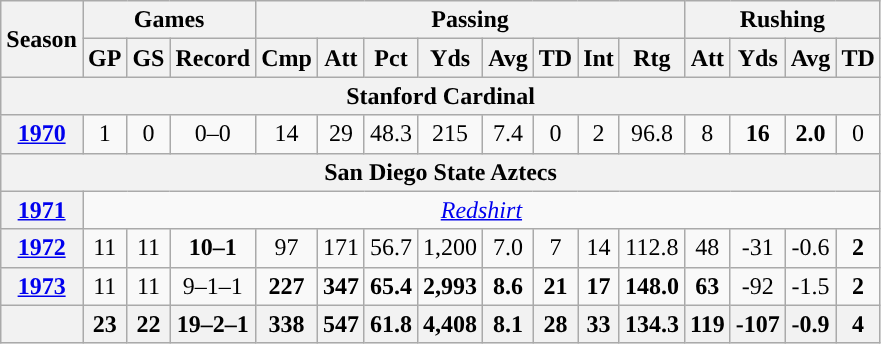<table class="wikitable" style="text-align:center;">
<tr>
<th rowspan="2">Season</th>
<th colspan="3">Games</th>
<th colspan="8">Passing</th>
<th colspan="5">Rushing</th>
</tr>
<tr>
<th>GP</th>
<th>GS</th>
<th>Record</th>
<th>Cmp</th>
<th>Att</th>
<th>Pct</th>
<th>Yds</th>
<th>Avg</th>
<th>TD</th>
<th>Int</th>
<th>Rtg</th>
<th>Att</th>
<th>Yds</th>
<th>Avg</th>
<th>TD</th>
</tr>
<tr>
<th colspan="16">Stanford Cardinal</th>
</tr>
<tr>
<th><a href='#'>1970</a></th>
<td>1</td>
<td>0</td>
<td>0–0</td>
<td>14</td>
<td>29</td>
<td>48.3</td>
<td>215</td>
<td>7.4</td>
<td>0</td>
<td>2</td>
<td>96.8</td>
<td>8</td>
<td><strong>16</strong></td>
<td><strong>2.0</strong></td>
<td>0</td>
</tr>
<tr>
<th colspan="16">San Diego State Aztecs</th>
</tr>
<tr>
<th><a href='#'>1971</a></th>
<td colspan="16"><em><a href='#'>Redshirt</a> </em></td>
</tr>
<tr>
<th><a href='#'>1972</a></th>
<td>11</td>
<td>11</td>
<td><strong>10–1</strong></td>
<td>97</td>
<td>171</td>
<td>56.7</td>
<td>1,200</td>
<td>7.0</td>
<td>7</td>
<td>14</td>
<td>112.8</td>
<td>48</td>
<td>-31</td>
<td>-0.6</td>
<td><strong>2</strong></td>
</tr>
<tr>
<th><a href='#'>1973</a></th>
<td>11</td>
<td>11</td>
<td>9–1–1</td>
<td><strong>227</strong></td>
<td><strong>347</strong></td>
<td><strong>65.4</strong></td>
<td><strong>2,993</strong></td>
<td><strong>8.6</strong></td>
<td><strong>21</strong></td>
<td><strong>17</strong></td>
<td><strong>148.0</strong></td>
<td><strong>63</strong></td>
<td>-92</td>
<td>-1.5</td>
<td><strong>2</strong></td>
</tr>
<tr>
<th></th>
<th>23</th>
<th>22</th>
<th>19–2–1</th>
<th>338</th>
<th>547</th>
<th>61.8</th>
<th>4,408</th>
<th>8.1</th>
<th>28</th>
<th>33</th>
<th>134.3</th>
<th>119</th>
<th>-107</th>
<th>-0.9</th>
<th>4</th>
</tr>
</table>
